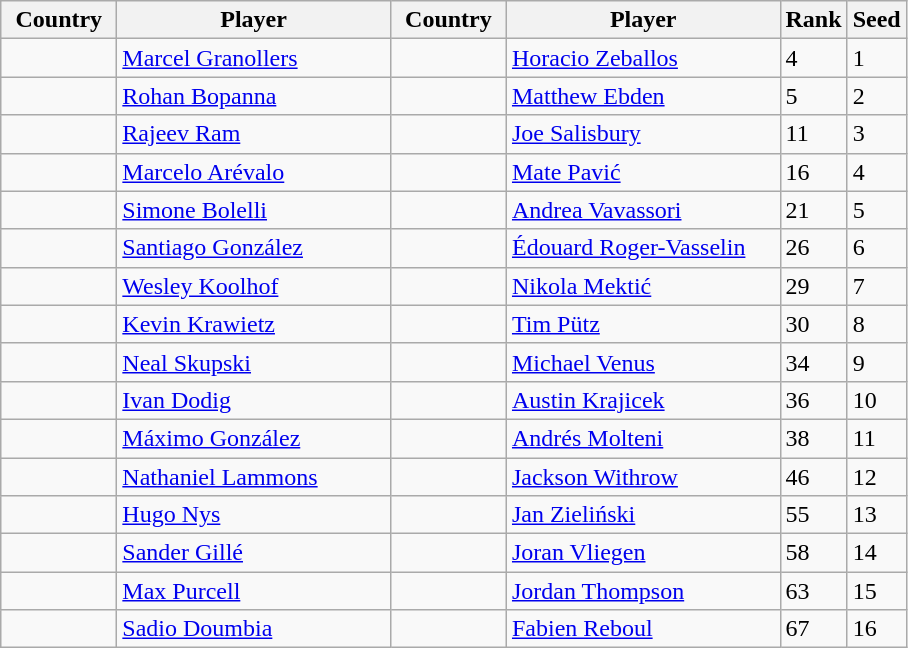<table class="sortable wikitable">
<tr>
<th width="70">Country</th>
<th width="175">Player</th>
<th width="70">Country</th>
<th width="175">Player</th>
<th>Rank</th>
<th>Seed</th>
</tr>
<tr>
<td></td>
<td><a href='#'>Marcel Granollers</a></td>
<td></td>
<td><a href='#'>Horacio Zeballos</a></td>
<td>4</td>
<td>1</td>
</tr>
<tr>
<td></td>
<td><a href='#'>Rohan Bopanna</a></td>
<td></td>
<td><a href='#'>Matthew Ebden</a></td>
<td>5</td>
<td>2</td>
</tr>
<tr>
<td></td>
<td><a href='#'>Rajeev Ram</a></td>
<td></td>
<td><a href='#'>Joe Salisbury</a></td>
<td>11</td>
<td>3</td>
</tr>
<tr>
<td></td>
<td><a href='#'>Marcelo Arévalo</a></td>
<td></td>
<td><a href='#'>Mate Pavić</a></td>
<td>16</td>
<td>4</td>
</tr>
<tr>
<td></td>
<td><a href='#'>Simone Bolelli</a></td>
<td></td>
<td><a href='#'>Andrea Vavassori</a></td>
<td>21</td>
<td>5</td>
</tr>
<tr>
<td></td>
<td><a href='#'>Santiago González</a></td>
<td></td>
<td><a href='#'>Édouard Roger-Vasselin</a></td>
<td>26</td>
<td>6</td>
</tr>
<tr>
<td></td>
<td><a href='#'>Wesley Koolhof</a></td>
<td></td>
<td><a href='#'>Nikola Mektić</a></td>
<td>29</td>
<td>7</td>
</tr>
<tr>
<td></td>
<td><a href='#'>Kevin Krawietz</a></td>
<td></td>
<td><a href='#'>Tim Pütz</a></td>
<td>30</td>
<td>8</td>
</tr>
<tr>
<td></td>
<td><a href='#'>Neal Skupski</a></td>
<td></td>
<td><a href='#'>Michael Venus</a></td>
<td>34</td>
<td>9</td>
</tr>
<tr>
<td></td>
<td><a href='#'>Ivan Dodig</a></td>
<td></td>
<td><a href='#'>Austin Krajicek</a></td>
<td>36</td>
<td>10</td>
</tr>
<tr>
<td></td>
<td><a href='#'>Máximo González</a></td>
<td></td>
<td><a href='#'>Andrés Molteni</a></td>
<td>38</td>
<td>11</td>
</tr>
<tr>
<td></td>
<td><a href='#'>Nathaniel Lammons</a></td>
<td></td>
<td><a href='#'>Jackson Withrow</a></td>
<td>46</td>
<td>12</td>
</tr>
<tr>
<td></td>
<td><a href='#'>Hugo Nys</a></td>
<td></td>
<td><a href='#'>Jan Zieliński</a></td>
<td>55</td>
<td>13</td>
</tr>
<tr>
<td></td>
<td><a href='#'>Sander Gillé</a></td>
<td></td>
<td><a href='#'>Joran Vliegen</a></td>
<td>58</td>
<td>14</td>
</tr>
<tr>
<td></td>
<td><a href='#'>Max Purcell</a></td>
<td></td>
<td><a href='#'>Jordan Thompson</a></td>
<td>63</td>
<td>15</td>
</tr>
<tr>
<td></td>
<td><a href='#'>Sadio Doumbia</a></td>
<td></td>
<td><a href='#'>Fabien Reboul</a></td>
<td>67</td>
<td>16</td>
</tr>
</table>
